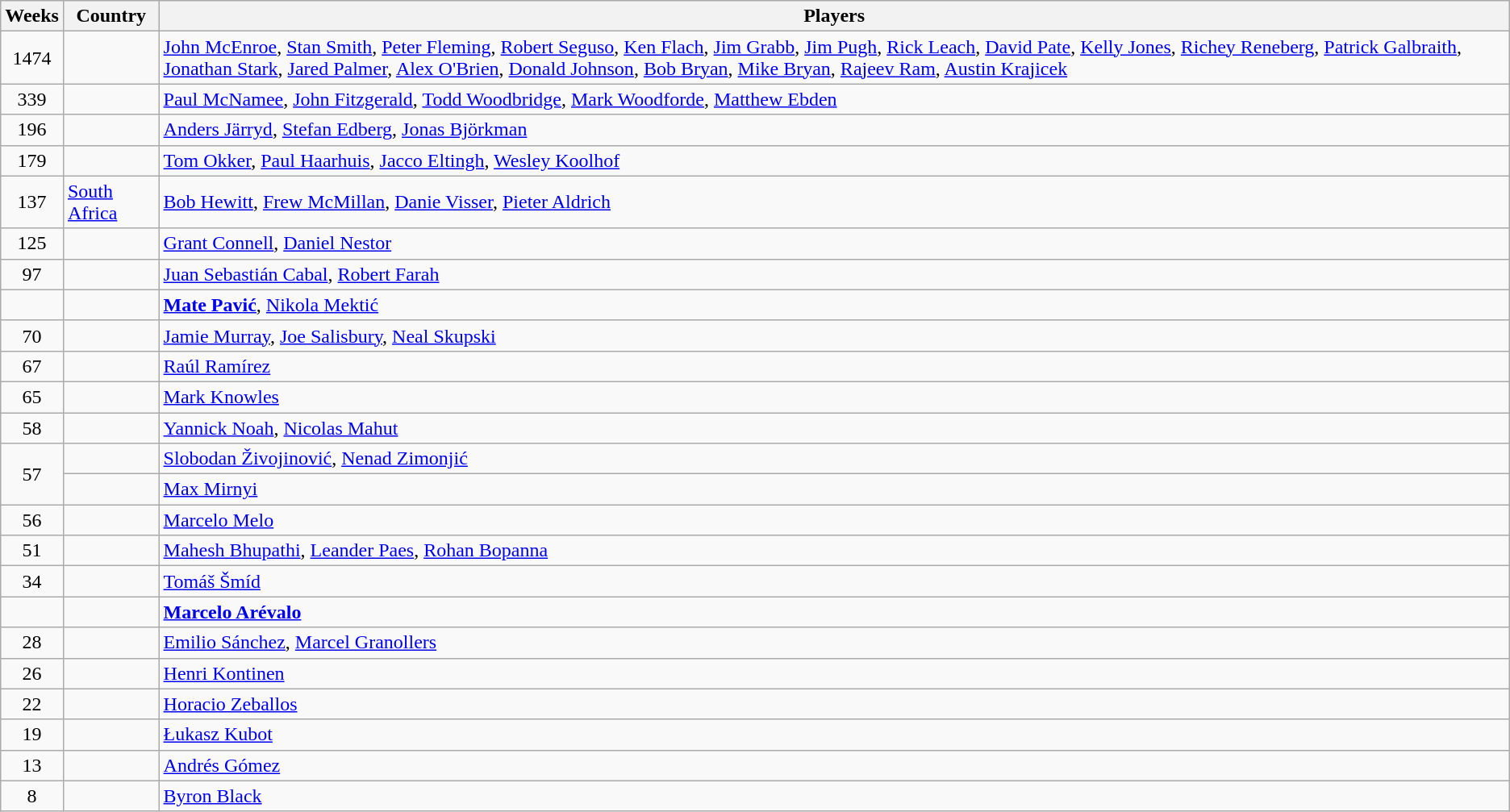<table class="wikitable sortable">
<tr>
<th scope="col">Weeks</th>
<th scope="col">Country</th>
<th class="unsortable" scope="col">Players</th>
</tr>
<tr>
<td style="text-align:center">1474</td>
<td></td>
<td><a href='#'>John McEnroe</a>, <a href='#'>Stan Smith</a>, <a href='#'>Peter Fleming</a>, <a href='#'>Robert Seguso</a>, <a href='#'>Ken Flach</a>, <a href='#'>Jim Grabb</a>, <a href='#'>Jim Pugh</a>, <a href='#'>Rick Leach</a>, <a href='#'>David Pate</a>, <a href='#'>Kelly Jones</a>, <a href='#'>Richey Reneberg</a>, <a href='#'>Patrick Galbraith</a>, <a href='#'>Jonathan Stark</a>, <a href='#'>Jared Palmer</a>, <a href='#'>Alex O'Brien</a>, <a href='#'>Donald Johnson</a>, <a href='#'>Bob Bryan</a>, <a href='#'>Mike Bryan</a>, <a href='#'>Rajeev Ram</a>, <a href='#'>Austin Krajicek</a></td>
</tr>
<tr>
<td style="text-align:center">339</td>
<td></td>
<td><a href='#'>Paul McNamee</a>, <a href='#'>John Fitzgerald</a>, <a href='#'>Todd Woodbridge</a>, <a href='#'>Mark Woodforde</a>, <a href='#'>Matthew Ebden</a></td>
</tr>
<tr>
<td style="text-align:center">196</td>
<td></td>
<td><a href='#'>Anders Järryd</a>, <a href='#'>Stefan Edberg</a>, <a href='#'>Jonas Björkman</a></td>
</tr>
<tr>
<td style="text-align:center">179</td>
<td></td>
<td><a href='#'>Tom Okker</a>, <a href='#'>Paul Haarhuis</a>, <a href='#'>Jacco Eltingh</a>, <a href='#'>Wesley Koolhof</a></td>
</tr>
<tr>
<td style="text-align:center">137</td>
<td> <a href='#'>South Africa</a></td>
<td><a href='#'>Bob Hewitt</a>, <a href='#'>Frew McMillan</a>, <a href='#'>Danie Visser</a>, <a href='#'>Pieter Aldrich</a></td>
</tr>
<tr>
<td style="text-align:center">125</td>
<td></td>
<td><a href='#'>Grant Connell</a>, <a href='#'>Daniel Nestor</a></td>
</tr>
<tr>
<td style="text-align:center">97</td>
<td></td>
<td><a href='#'>Juan Sebastián Cabal</a>, <a href='#'>Robert Farah</a></td>
</tr>
<tr>
<td align="center"><strong></strong></td>
<td><strong></strong></td>
<td><strong><a href='#'>Mate Pavić</a></strong>, <a href='#'>Nikola Mektić</a></td>
</tr>
<tr>
<td style="text-align:center">70</td>
<td></td>
<td><a href='#'>Jamie Murray</a>, <a href='#'>Joe Salisbury</a>, <a href='#'>Neal Skupski</a></td>
</tr>
<tr>
<td style="text-align:center">67</td>
<td></td>
<td><a href='#'>Raúl Ramírez</a></td>
</tr>
<tr>
<td style="text-align:center">65</td>
<td></td>
<td><a href='#'>Mark Knowles</a></td>
</tr>
<tr>
<td align="center">58</td>
<td></td>
<td><a href='#'>Yannick Noah</a>, <a href='#'>Nicolas Mahut</a></td>
</tr>
<tr>
<td rowspan="2" align="center">57</td>
<td></td>
<td><a href='#'>Slobodan Živojinović</a>, <a href='#'>Nenad Zimonjić</a></td>
</tr>
<tr>
<td></td>
<td><a href='#'>Max Mirnyi</a></td>
</tr>
<tr>
<td align="center">56</td>
<td></td>
<td><a href='#'>Marcelo Melo</a></td>
</tr>
<tr>
<td style="text-align:center">51</td>
<td></td>
<td><a href='#'>Mahesh Bhupathi</a>, <a href='#'>Leander Paes</a>, <a href='#'>Rohan Bopanna</a></td>
</tr>
<tr>
<td style="text-align:center">34</td>
<td></td>
<td><a href='#'>Tomáš Šmíd</a></td>
</tr>
<tr>
<td align="center"><strong></strong></td>
<td><strong></strong></td>
<td><strong><a href='#'>Marcelo Arévalo</a></strong></td>
</tr>
<tr>
<td style="text-align:center">28</td>
<td></td>
<td><a href='#'>Emilio Sánchez</a>, <a href='#'>Marcel Granollers</a></td>
</tr>
<tr>
<td style="text-align:center">26</td>
<td></td>
<td><a href='#'>Henri Kontinen</a></td>
</tr>
<tr>
<td style="text-align:center">22</td>
<td></td>
<td><a href='#'>Horacio Zeballos</a></td>
</tr>
<tr>
<td align="center">19</td>
<td></td>
<td><a href='#'>Łukasz Kubot</a></td>
</tr>
<tr>
<td style="text-align:center">13</td>
<td></td>
<td><a href='#'>Andrés Gómez</a></td>
</tr>
<tr>
<td style="text-align:center">8</td>
<td></td>
<td><a href='#'>Byron Black</a></td>
</tr>
</table>
